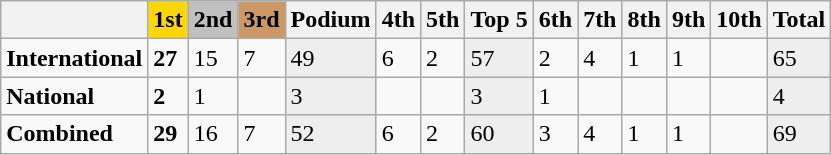<table class="wikitable">
<tr>
<th></th>
<th style="background: gold;">1st</th>
<th style="background: silver;">2nd</th>
<th style="background: #c96;">3rd</th>
<th>Podium</th>
<th>4th</th>
<th>5th</th>
<th>Top 5</th>
<th>6th</th>
<th>7th</th>
<th>8th</th>
<th>9th</th>
<th>10th</th>
<th>Total</th>
</tr>
<tr>
<td><strong>International</strong></td>
<td><strong>27</strong></td>
<td>15</td>
<td>7</td>
<td style="background: #EEEEEE;">49</td>
<td>6</td>
<td>2</td>
<td style="background: #EEEEEE;">57</td>
<td>2</td>
<td>4</td>
<td>1</td>
<td>1</td>
<td></td>
<td style="background: #EEEEEE;">65</td>
</tr>
<tr>
<td><strong>National</strong></td>
<td><strong>2</strong></td>
<td>1</td>
<td></td>
<td style="background: #EEEEEE;">3</td>
<td></td>
<td></td>
<td style="background: #EEEEEE;">3</td>
<td>1</td>
<td></td>
<td></td>
<td></td>
<td></td>
<td style="background: #EEEEEE;">4</td>
</tr>
<tr>
<td><strong>Combined</strong></td>
<td><strong>29</strong></td>
<td>16</td>
<td>7</td>
<td style="background: #EEEEEE;">52</td>
<td>6</td>
<td>2</td>
<td style="background: #EEEEEE;">60</td>
<td>3</td>
<td>4</td>
<td>1</td>
<td>1</td>
<td></td>
<td style="background: #EEEEEE;">69</td>
</tr>
</table>
